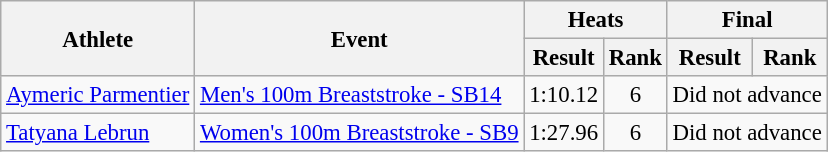<table class=wikitable style="font-size:95%">
<tr>
<th rowspan="2">Athlete</th>
<th rowspan="2">Event</th>
<th colspan="2">Heats</th>
<th colspan="2">Final</th>
</tr>
<tr>
<th>Result</th>
<th>Rank</th>
<th>Result</th>
<th>Rank</th>
</tr>
<tr align=center>
<td align=left><a href='#'>Aymeric Parmentier</a></td>
<td align=left><a href='#'>Men's 100m Breaststroke - SB14</a></td>
<td>1:10.12</td>
<td>6</td>
<td colspan=2>Did not advance</td>
</tr>
<tr align=center>
<td align=left><a href='#'>Tatyana Lebrun</a></td>
<td align=left><a href='#'>Women's 100m Breaststroke - SB9</a></td>
<td>1:27.96</td>
<td>6</td>
<td colspan=2>Did not advance</td>
</tr>
</table>
